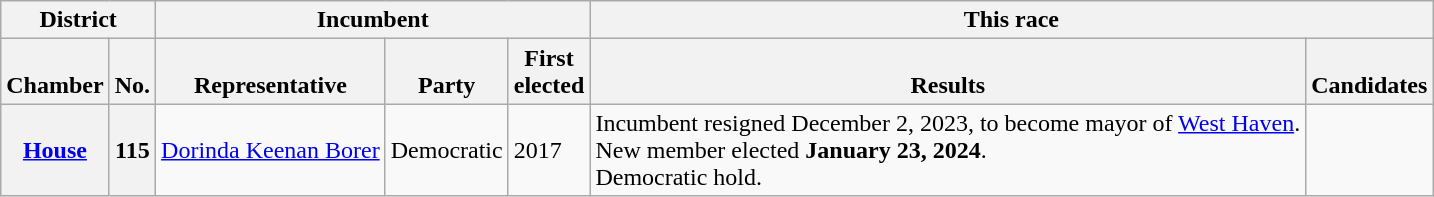<table class="wikitable sortable">
<tr valign=bottom>
<th colspan="2">District</th>
<th colspan="3">Incumbent</th>
<th colspan="2">This race</th>
</tr>
<tr valign=bottom>
<th>Chamber</th>
<th>No.</th>
<th>Representative</th>
<th>Party</th>
<th>First<br>elected</th>
<th>Results</th>
<th>Candidates</th>
</tr>
<tr>
<th><a href='#'>House</a></th>
<th>115</th>
<td><a href='#'>Dorinda Keenan Borer</a></td>
<td>Democratic</td>
<td>2017<br></td>
<td>Incumbent resigned December 2, 2023, to become mayor of <a href='#'>West Haven</a>.<br>New member elected <strong>January 23, 2024</strong>.<br>Democratic hold.</td>
<td nowrap></td>
</tr>
</table>
